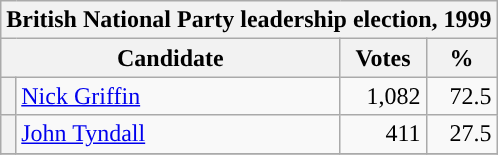<table class="wikitable">
<tr>
<th colspan="4">British National Party leadership election, 1999</th>
</tr>
<tr>
<th colspan="2">Candidate</th>
<th style="width: 50px">Votes</th>
<th style="width: 40px">%</th>
</tr>
<tr>
<th style="padding: 4px; background-color: "></th>
<td><a href='#'>Nick Griffin</a></td>
<td align="right">1,082</td>
<td align="right">72.5</td>
</tr>
<tr>
<th style="padding: 4px; width: 1px; background-color: "></th>
<td><a href='#'>John Tyndall</a></td>
<td align="right">411</td>
<td align="right">27.5</td>
</tr>
<tr>
</tr>
</table>
